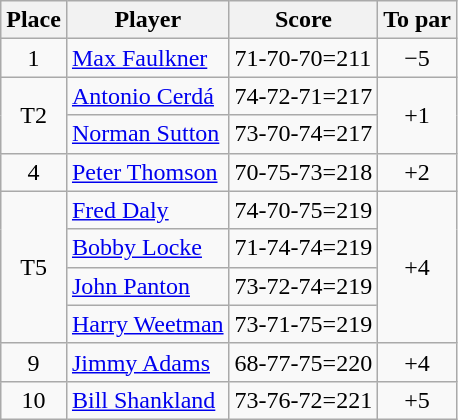<table class=wikitable>
<tr>
<th>Place</th>
<th>Player</th>
<th>Score</th>
<th>To par</th>
</tr>
<tr>
<td align=center>1</td>
<td> <a href='#'>Max Faulkner</a></td>
<td>71-70-70=211</td>
<td align=center>−5</td>
</tr>
<tr>
<td rowspan=2 align=center>T2</td>
<td> <a href='#'>Antonio Cerdá</a></td>
<td>74-72-71=217</td>
<td rowspan=2 align=center>+1</td>
</tr>
<tr>
<td> <a href='#'>Norman Sutton</a></td>
<td>73-70-74=217</td>
</tr>
<tr>
<td align=center>4</td>
<td> <a href='#'>Peter Thomson</a></td>
<td>70-75-73=218</td>
<td align=center>+2</td>
</tr>
<tr>
<td rowspan=4 align=center>T5</td>
<td> <a href='#'>Fred Daly</a></td>
<td>74-70-75=219</td>
<td rowspan=4 align=center>+4</td>
</tr>
<tr>
<td> <a href='#'>Bobby Locke</a></td>
<td>71-74-74=219</td>
</tr>
<tr>
<td> <a href='#'>John Panton</a></td>
<td>73-72-74=219</td>
</tr>
<tr>
<td> <a href='#'>Harry Weetman</a></td>
<td>73-71-75=219</td>
</tr>
<tr>
<td align=center>9</td>
<td> <a href='#'>Jimmy Adams</a></td>
<td>68-77-75=220</td>
<td align=center>+4</td>
</tr>
<tr>
<td align=center>10</td>
<td> <a href='#'>Bill Shankland</a></td>
<td>73-76-72=221</td>
<td align=center>+5</td>
</tr>
</table>
